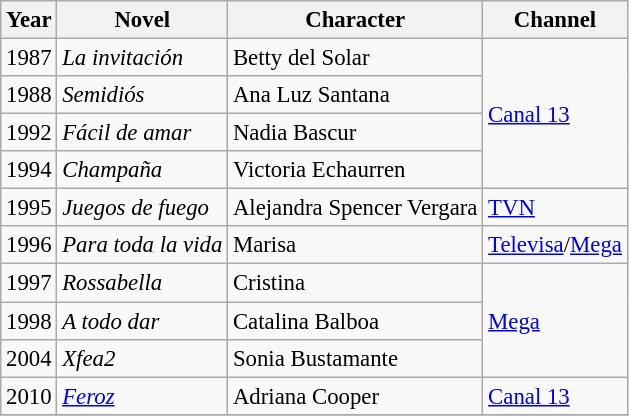<table class="wikitable" style="font-size:95%;">
<tr>
<th>Year</th>
<th>Novel</th>
<th>Character</th>
<th>Channel</th>
</tr>
<tr>
<td>1987</td>
<td><em>La invitación</em></td>
<td>Betty del Solar</td>
<td rowspan="4"><a href='#'>Canal 13</a></td>
</tr>
<tr>
<td>1988</td>
<td><em>Semidiós</em></td>
<td>Ana Luz Santana</td>
</tr>
<tr>
<td>1992</td>
<td><em>Fácil de amar</em></td>
<td>Nadia Bascur</td>
</tr>
<tr>
<td>1994</td>
<td><em>Champaña</em></td>
<td>Victoria Echaurren</td>
</tr>
<tr>
<td>1995</td>
<td><em>Juegos de fuego</em></td>
<td>Alejandra Spencer Vergara</td>
<td><a href='#'>TVN</a></td>
</tr>
<tr>
<td>1996</td>
<td><em>Para toda la vida</em></td>
<td>Marisa</td>
<td><a href='#'>Televisa</a>/<a href='#'>Mega</a></td>
</tr>
<tr>
<td>1997</td>
<td><em>Rossabella</em></td>
<td>Cristina</td>
<td rowspan="3"><a href='#'>Mega</a></td>
</tr>
<tr>
<td>1998</td>
<td><em>A todo dar</em></td>
<td>Catalina Balboa</td>
</tr>
<tr>
<td>2004</td>
<td><em>Xfea2</em></td>
<td>Sonia Bustamante</td>
</tr>
<tr>
<td>2010</td>
<td><em><a href='#'>Feroz</a></em></td>
<td>Adriana Cooper</td>
<td><a href='#'>Canal 13</a></td>
</tr>
<tr>
</tr>
</table>
